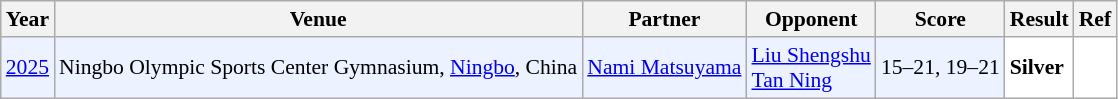<table class="sortable wikitable" style="font-size: 90%;">
<tr>
<th>Year</th>
<th>Venue</th>
<th>Partner</th>
<th>Opponent</th>
<th>Score</th>
<th>Result</th>
<th>Ref</th>
</tr>
<tr style="background:#ECF2FF">
<td align="center"><a href='#'>2025</a></td>
<td align="left">Ningbo Olympic Sports Center Gymnasium, <a href='#'>Ningbo</a>, China</td>
<td align="left"> <a href='#'>Nami Matsuyama</a></td>
<td align="left"> <a href='#'>Liu Shengshu</a><br> <a href='#'>Tan Ning</a></td>
<td align="left">15–21, 19–21</td>
<td style="text-align:left; background:white"> <strong>Silver</strong></td>
<td style="text-align:center; background: white"></td>
</tr>
</table>
